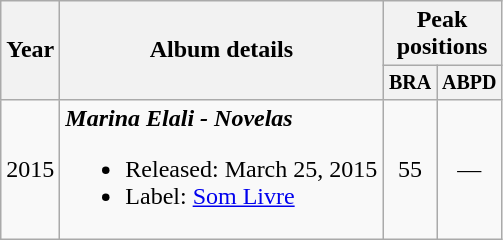<table class="wikitable" style="text-align:center;">
<tr>
<th rowspan="2">Year</th>
<th rowspan="2">Album details</th>
<th colspan="2">Peak positions</th>
</tr>
<tr style="font-size:smaller;">
<th width="30">BRA</th>
<th width="30">ABPD</th>
</tr>
<tr>
<td>2015</td>
<td align="left"><strong><em>Marina Elali - Novelas</em></strong><br><ul><li>Released: March 25, 2015</li><li>Label: <a href='#'>Som Livre</a></li></ul></td>
<td>55</td>
<td>—</td>
</tr>
</table>
